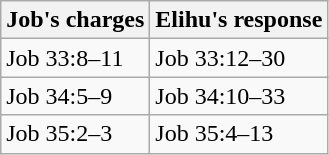<table class=wikitable>
<tr>
<th>Job's charges</th>
<th>Elihu's response</th>
</tr>
<tr>
<td>Job 33:8–11</td>
<td>Job 33:12–30</td>
</tr>
<tr>
<td>Job 34:5–9</td>
<td>Job 34:10–33</td>
</tr>
<tr>
<td>Job 35:2–3</td>
<td>Job 35:4–13</td>
</tr>
</table>
